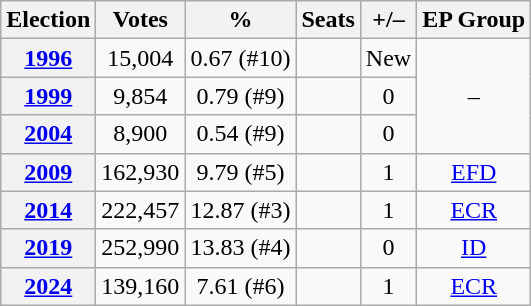<table class="wikitable" style="text-align:center;">
<tr>
<th>Election</th>
<th>Votes</th>
<th>%</th>
<th>Seats</th>
<th>+/–</th>
<th>EP Group</th>
</tr>
<tr>
<th><a href='#'>1996</a></th>
<td>15,004</td>
<td>0.67 (#10)</td>
<td></td>
<td>New</td>
<td rowspan=3>–</td>
</tr>
<tr>
<th><a href='#'>1999</a></th>
<td>9,854</td>
<td>0.79 (#9)</td>
<td></td>
<td> 0</td>
</tr>
<tr>
<th><a href='#'>2004</a></th>
<td>8,900</td>
<td>0.54 (#9)</td>
<td></td>
<td> 0</td>
</tr>
<tr>
<th><a href='#'>2009</a></th>
<td>162,930</td>
<td>9.79 (#5)</td>
<td></td>
<td> 1</td>
<td><a href='#'>EFD</a></td>
</tr>
<tr>
<th><a href='#'>2014</a></th>
<td>222,457</td>
<td>12.87 (#3)</td>
<td></td>
<td> 1</td>
<td><a href='#'>ECR</a></td>
</tr>
<tr>
<th><a href='#'>2019</a></th>
<td>252,990</td>
<td>13.83 (#4)</td>
<td></td>
<td> 0</td>
<td><a href='#'>ID</a></td>
</tr>
<tr>
<th><a href='#'>2024</a></th>
<td>139,160</td>
<td>7.61 (#6)</td>
<td></td>
<td> 1</td>
<td><a href='#'>ECR</a></td>
</tr>
</table>
